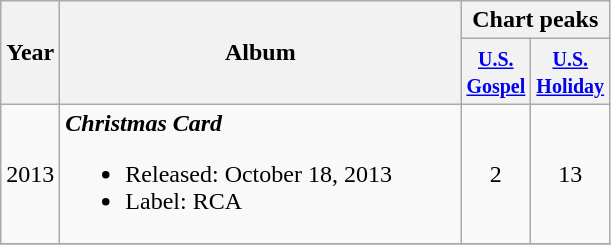<table class="wikitable">
<tr>
<th rowspan="2">Year</th>
<th rowspan="2" width="260">Album</th>
<th colspan="2">Chart peaks </th>
</tr>
<tr>
<th width="35"><small><a href='#'>U.S. Gospel</a></small><br></th>
<th width="35"><small><a href='#'>U.S. Holiday</a></small><br></th>
</tr>
<tr>
<td>2013</td>
<td><strong><em>Christmas Card</em></strong><br><ul><li>Released: October 18, 2013</li><li>Label: RCA</li></ul></td>
<td align="center">2</td>
<td align="center">13</td>
</tr>
<tr>
</tr>
</table>
